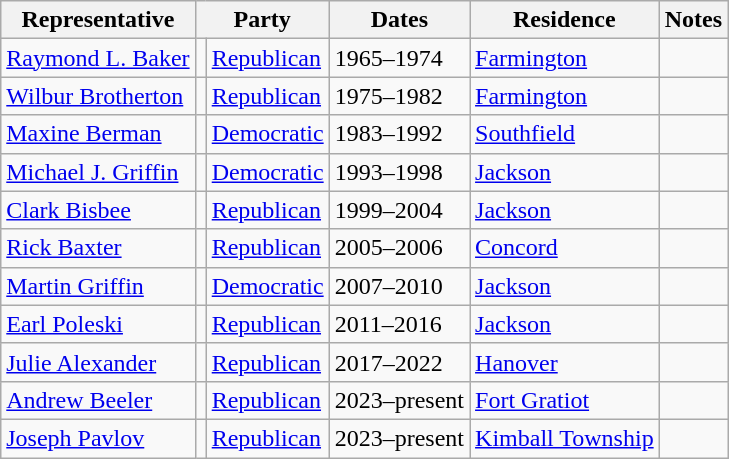<table class=wikitable>
<tr valign=bottom>
<th>Representative</th>
<th colspan="2">Party</th>
<th>Dates</th>
<th>Residence</th>
<th>Notes</th>
</tr>
<tr>
<td><a href='#'>Raymond L. Baker</a></td>
<td bgcolor=></td>
<td><a href='#'>Republican</a></td>
<td>1965–1974</td>
<td><a href='#'>Farmington</a></td>
<td></td>
</tr>
<tr>
<td><a href='#'>Wilbur Brotherton</a></td>
<td bgcolor=></td>
<td><a href='#'>Republican</a></td>
<td>1975–1982</td>
<td><a href='#'>Farmington</a></td>
<td></td>
</tr>
<tr>
<td><a href='#'>Maxine Berman</a></td>
<td bgcolor=></td>
<td><a href='#'>Democratic</a></td>
<td>1983–1992</td>
<td><a href='#'>Southfield</a></td>
<td></td>
</tr>
<tr>
<td><a href='#'>Michael J. Griffin</a></td>
<td bgcolor=></td>
<td><a href='#'>Democratic</a></td>
<td>1993–1998</td>
<td><a href='#'>Jackson</a></td>
<td></td>
</tr>
<tr>
<td><a href='#'>Clark Bisbee</a></td>
<td bgcolor=></td>
<td><a href='#'>Republican</a></td>
<td>1999–2004</td>
<td><a href='#'>Jackson</a></td>
<td></td>
</tr>
<tr>
<td><a href='#'>Rick Baxter</a></td>
<td bgcolor=></td>
<td><a href='#'>Republican</a></td>
<td>2005–2006</td>
<td><a href='#'>Concord</a></td>
<td></td>
</tr>
<tr>
<td><a href='#'>Martin Griffin</a></td>
<td bgcolor=></td>
<td><a href='#'>Democratic</a></td>
<td>2007–2010</td>
<td><a href='#'>Jackson</a></td>
<td></td>
</tr>
<tr>
<td><a href='#'>Earl Poleski</a></td>
<td bgcolor=></td>
<td><a href='#'>Republican</a></td>
<td>2011–2016</td>
<td><a href='#'>Jackson</a></td>
<td></td>
</tr>
<tr>
<td><a href='#'>Julie Alexander</a></td>
<td bgcolor=></td>
<td><a href='#'>Republican</a></td>
<td>2017–2022</td>
<td><a href='#'>Hanover</a></td>
<td></td>
</tr>
<tr>
<td><a href='#'>Andrew Beeler</a></td>
<td bgcolor=></td>
<td><a href='#'>Republican</a></td>
<td>2023–present</td>
<td><a href='#'>Fort Gratiot</a></td>
<td></td>
</tr>
<tr>
<td><a href='#'>Joseph Pavlov</a></td>
<td bgcolor=></td>
<td><a href='#'>Republican</a></td>
<td>2023–present</td>
<td><a href='#'>Kimball Township</a></td>
<td></td>
</tr>
</table>
